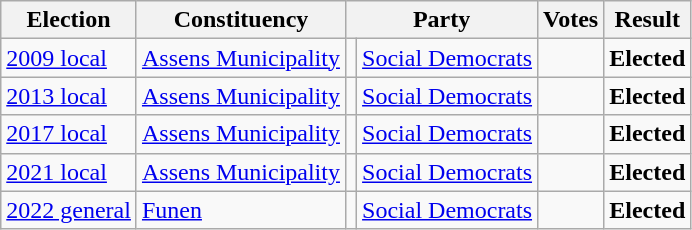<table class="wikitable" style="text-align:left;">
<tr>
<th scope=col>Election</th>
<th scope=col>Constituency</th>
<th scope=col colspan="2">Party</th>
<th scope=col>Votes</th>
<th scope=col>Result</th>
</tr>
<tr>
<td><a href='#'>2009 local</a></td>
<td><a href='#'>Assens Municipality</a></td>
<td></td>
<td><a href='#'>Social Democrats</a></td>
<td align=right></td>
<td><strong>Elected</strong></td>
</tr>
<tr>
<td><a href='#'>2013 local</a></td>
<td><a href='#'>Assens Municipality</a></td>
<td></td>
<td><a href='#'>Social Democrats</a></td>
<td align=right></td>
<td><strong>Elected</strong></td>
</tr>
<tr>
<td><a href='#'>2017 local</a></td>
<td><a href='#'>Assens Municipality</a></td>
<td></td>
<td><a href='#'>Social Democrats</a></td>
<td align=right></td>
<td><strong>Elected</strong></td>
</tr>
<tr>
<td><a href='#'>2021 local</a></td>
<td><a href='#'>Assens Municipality</a></td>
<td></td>
<td><a href='#'>Social Democrats</a></td>
<td align=right></td>
<td><strong>Elected</strong></td>
</tr>
<tr>
<td><a href='#'>2022 general</a></td>
<td><a href='#'>Funen</a></td>
<td></td>
<td><a href='#'>Social Democrats</a></td>
<td align=right></td>
<td><strong>Elected</strong></td>
</tr>
</table>
